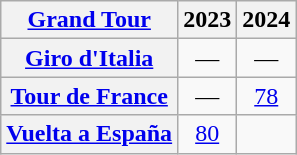<table class="wikitable plainrowheaders">
<tr>
<th scope="col"><a href='#'>Grand Tour</a></th>
<th scope="col">2023</th>
<th scope="col">2024</th>
</tr>
<tr style="text-align:center;">
<th scope="row"> <a href='#'>Giro d'Italia</a></th>
<td>—</td>
<td>—</td>
</tr>
<tr style="text-align:center;">
<th scope="row"> <a href='#'>Tour de France</a></th>
<td>—</td>
<td><a href='#'>78</a></td>
</tr>
<tr style="text-align:center;">
<th scope="row"> <a href='#'>Vuelta a España</a></th>
<td><a href='#'>80</a></td>
<td></td>
</tr>
</table>
